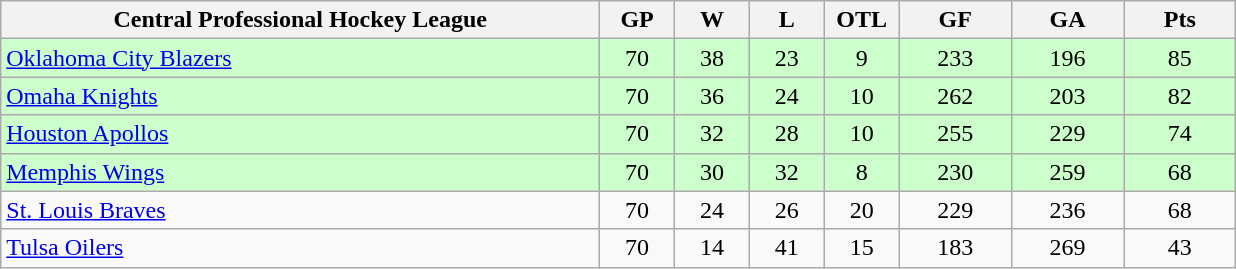<table class="wikitable">
<tr>
<th width="40%" bgcolor="#e0e0e0">Central Professional Hockey League</th>
<th width="5%" bgcolor="#e0e0e0">GP</th>
<th width="5%" bgcolor="#e0e0e0">W</th>
<th width="5%" bgcolor="#e0e0e0">L</th>
<th width="5%" bgcolor="#e0e0e0">OTL</th>
<th width="7.5%" bgcolor="#e0e0e0">GF</th>
<th width="7.5%" bgcolor="#e0e0e0">GA</th>
<th width="7.5%" bgcolor="#e0e0e0">Pts</th>
</tr>
<tr align="center" bgcolor="#CCFFCC">
<td align="left"><a href='#'>Oklahoma City Blazers</a></td>
<td>70</td>
<td>38</td>
<td>23</td>
<td>9</td>
<td>233</td>
<td>196</td>
<td>85</td>
</tr>
<tr align="center" bgcolor="#CCFFCC">
<td align="left"><a href='#'>Omaha Knights</a></td>
<td>70</td>
<td>36</td>
<td>24</td>
<td>10</td>
<td>262</td>
<td>203</td>
<td>82</td>
</tr>
<tr align="center" bgcolor="#CCFFCC">
<td align="left"><a href='#'>Houston Apollos</a></td>
<td>70</td>
<td>32</td>
<td>28</td>
<td>10</td>
<td>255</td>
<td>229</td>
<td>74</td>
</tr>
<tr align="center" bgcolor="#CCFFCC">
<td align="left"><a href='#'>Memphis Wings</a></td>
<td>70</td>
<td>30</td>
<td>32</td>
<td>8</td>
<td>230</td>
<td>259</td>
<td>68</td>
</tr>
<tr align="center">
<td align="left"><a href='#'>St. Louis Braves</a></td>
<td>70</td>
<td>24</td>
<td>26</td>
<td>20</td>
<td>229</td>
<td>236</td>
<td>68</td>
</tr>
<tr align="center">
<td align="left"><a href='#'>Tulsa Oilers</a></td>
<td>70</td>
<td>14</td>
<td>41</td>
<td>15</td>
<td>183</td>
<td>269</td>
<td>43</td>
</tr>
</table>
